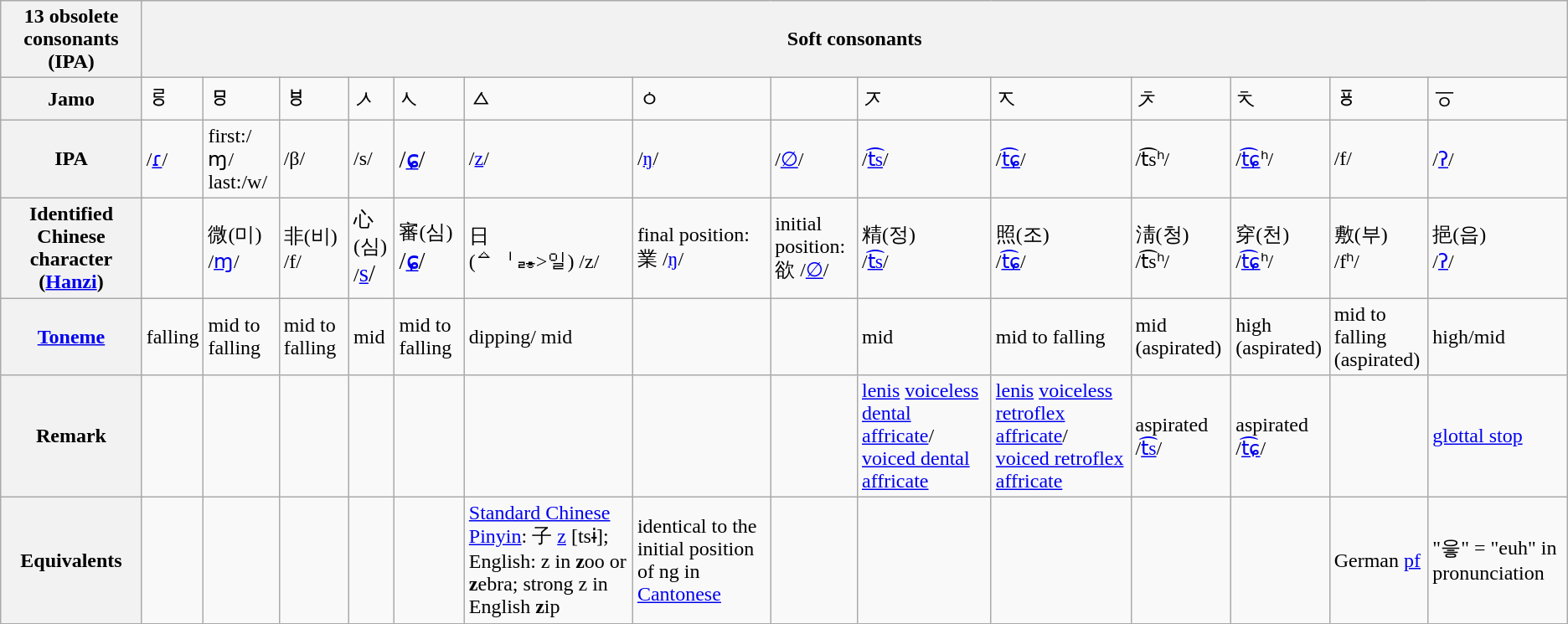<table class="wikitable">
<tr>
<th colspan="2">13 obsolete consonants<br>(IPA)</th>
<th colspan="14">Soft consonants</th>
</tr>
<tr>
<th colspan="2">Jamo</th>
<td><big>ᄛ</big></td>
<td><big>ㅱ</big></td>
<td><big>ㅸ</big></td>
<td><big>ᄼ</big></td>
<td><big>ᄾ</big></td>
<td><big>ㅿ</big></td>
<td><big>ㆁ</big></td>
<td><big></big></td>
<td><big>ᅎ</big></td>
<td><big>ᅐ</big></td>
<td><big>ᅔ</big></td>
<td><big>ᅕ</big></td>
<td><big>ㆄ</big></td>
<td><big>ㆆ</big></td>
</tr>
<tr>
<th colspan="2">IPA</th>
<td>/<a href='#'>ɾ</a>/</td>
<td>first:/ɱ/<br>last:/w/</td>
<td>/β/</td>
<td>/s/</td>
<td><big>/<a href='#'>ɕ</a>/</big></td>
<td>/<a href='#'>z</a>/</td>
<td>/<a href='#'>ŋ</a>/</td>
<td>/<a href='#'>∅</a>/</td>
<td>/<a href='#'>t͡s</a>/</td>
<td>/<a href='#'>t͡ɕ</a>/</td>
<td>/t͡sʰ/</td>
<td>/<a href='#'>t͡ɕ</a>ʰ/</td>
<td>/f/</td>
<td>/<a href='#'>ʔ</a>/</td>
</tr>
<tr>
<th colspan="2">Identified Chinese character (<a href='#'>Hanzi</a>)</th>
<td></td>
<td>微(미)<br>/<a href='#'>ɱ</a>/</td>
<td>非(비)<br>/f/</td>
<td>心(심)<br>/<big><a href='#'>s</a>/</big></td>
<td>審(심)<br><big>/<a href='#'>ɕ</a>/</big></td>
<td>日<br>(ᅀᅵᇙ>일)
/z/</td>
<td>final position: 業 /<a href='#'>ŋ</a>/</td>
<td>initial position:<br>欲 /<a href='#'>∅</a>/</td>
<td>精(정)<br>/<a href='#'>t͡s</a>/</td>
<td>照(조)<br>/<a href='#'>t͡ɕ</a>/</td>
<td>淸(청)<br>/t͡sʰ/</td>
<td>穿(천)<br>/<a href='#'>t͡ɕ</a>ʰ/</td>
<td>敷(부)<br>/fʰ/</td>
<td>挹(읍)<br>/<a href='#'>ʔ</a>/</td>
</tr>
<tr>
<th colspan="2"><a href='#'>Toneme</a></th>
<td>falling</td>
<td>mid to falling</td>
<td>mid to falling</td>
<td>mid</td>
<td>mid to falling</td>
<td>dipping/ mid</td>
<td></td>
<td></td>
<td>mid</td>
<td>mid to falling</td>
<td>mid (aspirated)</td>
<td>high<br>(aspirated)</td>
<td>mid to falling<br>(aspirated)</td>
<td>high/mid</td>
</tr>
<tr>
<th colspan="2">Remark</th>
<td></td>
<td></td>
<td></td>
<td></td>
<td></td>
<td></td>
<td></td>
<td></td>
<td><a href='#'>lenis</a> <a href='#'>voiceless dental affricate</a>/ <a href='#'>voiced dental affricate</a></td>
<td><a href='#'>lenis</a> <a href='#'>voiceless retroflex affricate</a>/ <a href='#'>voiced retroflex affricate</a></td>
<td>aspirated /<a href='#'>t͡s</a>/</td>
<td>aspirated /<a href='#'>t͡ɕ</a>/</td>
<td></td>
<td><a href='#'>glottal stop</a></td>
</tr>
<tr>
<th colspan="2">Equivalents</th>
<td></td>
<td></td>
<td></td>
<td></td>
<td></td>
<td><a href='#'>Standard Chinese</a> <a href='#'>Pinyin</a>: 子 <a href='#'>z</a> [tsɨ]; English: z in <strong>z</strong>oo or <strong>z</strong>ebra; strong z in English <strong>z</strong>ip</td>
<td>identical to the initial position of ng in <a href='#'>Cantonese</a></td>
<td></td>
<td></td>
<td></td>
<td></td>
<td></td>
<td>German <a href='#'>pf</a></td>
<td>"읗" = "euh" in pronunciation</td>
</tr>
</table>
